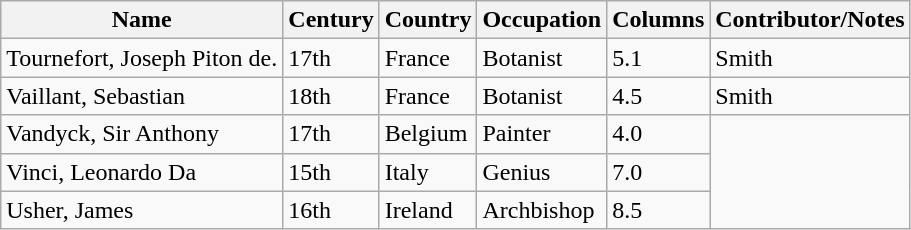<table class="wikitable">
<tr>
<th>Name</th>
<th>Century</th>
<th>Country</th>
<th>Occupation</th>
<th>Columns</th>
<th>Contributor/Notes</th>
</tr>
<tr>
<td>Tournefort, Joseph Piton de.</td>
<td>17th</td>
<td>France</td>
<td>Botanist</td>
<td>5.1</td>
<td>Smith</td>
</tr>
<tr>
<td>Vaillant, Sebastian</td>
<td>18th</td>
<td>France</td>
<td>Botanist</td>
<td>4.5</td>
<td>Smith</td>
</tr>
<tr>
<td>Vandyck, Sir Anthony</td>
<td>17th</td>
<td>Belgium</td>
<td>Painter</td>
<td>4.0</td>
</tr>
<tr>
<td>Vinci, Leonardo Da</td>
<td>15th</td>
<td>Italy</td>
<td>Genius</td>
<td>7.0</td>
</tr>
<tr>
<td>Usher, James</td>
<td>16th</td>
<td>Ireland</td>
<td>Archbishop</td>
<td>8.5</td>
</tr>
</table>
